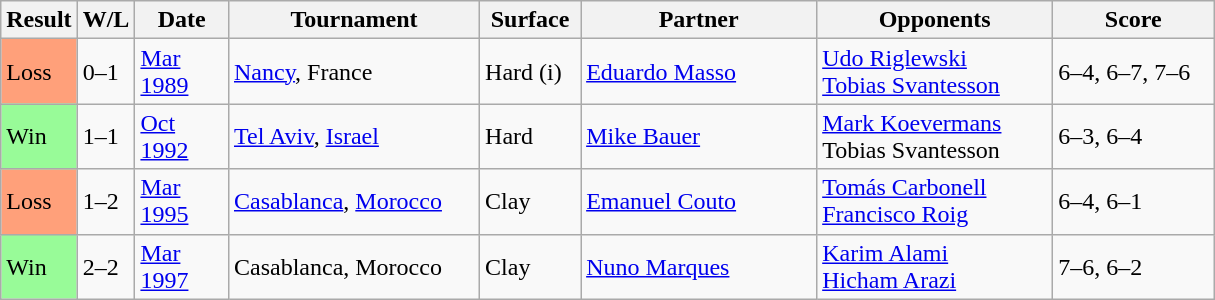<table class="wikitable sortable">
<tr>
<th style="width:40px">Result</th>
<th style="width:30px" class="unsortable">W/L</th>
<th style="width:55px">Date</th>
<th style="width:160px">Tournament</th>
<th style="width:60px">Surface</th>
<th style="width:150px">Partner</th>
<th style="width:150px">Opponents</th>
<th style="width:100px"  class="unsortable">Score</th>
</tr>
<tr>
<td style="background:#ffa07a;">Loss</td>
<td>0–1</td>
<td><a href='#'>Mar 1989</a></td>
<td><a href='#'>Nancy</a>, France</td>
<td>Hard (i)</td>
<td> <a href='#'>Eduardo Masso</a></td>
<td> <a href='#'>Udo Riglewski</a> <br>  <a href='#'>Tobias Svantesson</a></td>
<td>6–4, 6–7, 7–6</td>
</tr>
<tr>
<td style="background:#98fb98;">Win</td>
<td>1–1</td>
<td><a href='#'>Oct 1992</a></td>
<td><a href='#'>Tel Aviv</a>, <a href='#'>Israel</a></td>
<td>Hard</td>
<td> <a href='#'>Mike Bauer</a></td>
<td> <a href='#'>Mark Koevermans</a><br> Tobias Svantesson</td>
<td>6–3, 6–4</td>
</tr>
<tr>
<td style="background:#ffa07a;">Loss</td>
<td>1–2</td>
<td><a href='#'>Mar 1995</a></td>
<td><a href='#'>Casablanca</a>, <a href='#'>Morocco</a></td>
<td>Clay</td>
<td> <a href='#'>Emanuel Couto</a></td>
<td> <a href='#'>Tomás Carbonell</a> <br>  <a href='#'>Francisco Roig</a></td>
<td>6–4, 6–1</td>
</tr>
<tr>
<td style="background:#98fb98;">Win</td>
<td>2–2</td>
<td><a href='#'>Mar 1997</a></td>
<td>Casablanca, Morocco</td>
<td>Clay</td>
<td> <a href='#'>Nuno Marques</a></td>
<td> <a href='#'>Karim Alami</a> <br>  <a href='#'>Hicham Arazi</a></td>
<td>7–6, 6–2</td>
</tr>
</table>
